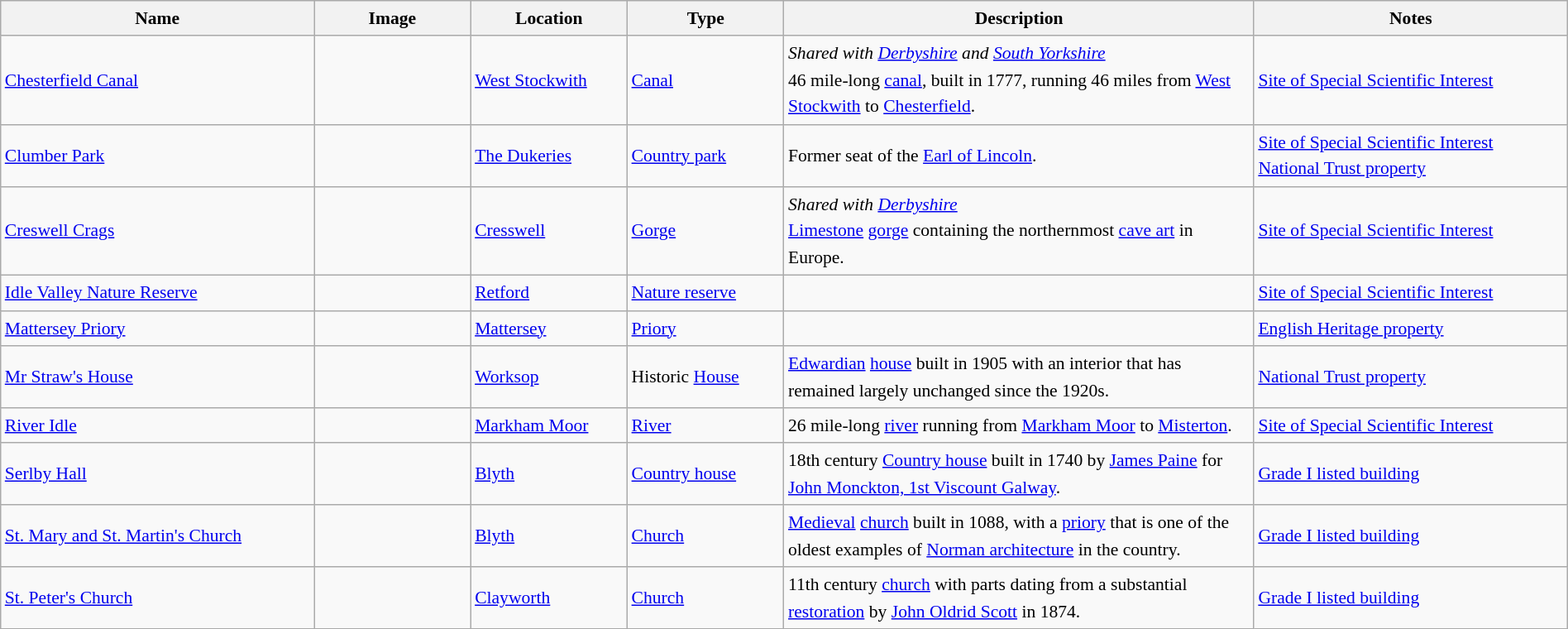<table class="wikitable sortable" style="font-size:90%;width:100%;border:0px;text-align:left;line-height:150%;">
<tr>
<th width="20%">Name</th>
<th width="10%" class="unsortable">Image</th>
<th width="10%">Location</th>
<th width="10%">Type</th>
<th width="30%" class="unsortable">Description</th>
<th width="20%" class="unsortable">Notes</th>
</tr>
<tr>
<td><a href='#'>Chesterfield Canal</a></td>
<td></td>
<td><a href='#'>West Stockwith</a></td>
<td><a href='#'>Canal</a></td>
<td><em>Shared with <a href='#'>Derbyshire</a> and <a href='#'>South Yorkshire</a></em> <br> 46 mile-long <a href='#'>canal</a>, built in 1777, running 46 miles from <a href='#'>West Stockwith</a> to <a href='#'>Chesterfield</a>.</td>
<td><a href='#'>Site of Special Scientific Interest</a></td>
</tr>
<tr>
<td><a href='#'>Clumber Park</a></td>
<td></td>
<td><a href='#'>The Dukeries</a></td>
<td><a href='#'>Country park</a></td>
<td>Former seat of the <a href='#'>Earl of Lincoln</a>.</td>
<td><a href='#'>Site of Special Scientific Interest</a> <br> <a href='#'>National Trust property</a></td>
</tr>
<tr>
<td><a href='#'>Creswell Crags</a></td>
<td></td>
<td><a href='#'>Cresswell</a></td>
<td><a href='#'>Gorge</a></td>
<td><em>Shared with <a href='#'>Derbyshire</a></em> <br> <a href='#'>Limestone</a> <a href='#'>gorge</a> containing the northernmost <a href='#'>cave art</a> in Europe.</td>
<td><a href='#'>Site of Special Scientific Interest</a></td>
</tr>
<tr>
<td><a href='#'>Idle Valley Nature Reserve</a></td>
<td></td>
<td><a href='#'>Retford</a></td>
<td><a href='#'>Nature reserve</a></td>
<td></td>
<td><a href='#'>Site of Special Scientific Interest</a></td>
</tr>
<tr>
<td><a href='#'>Mattersey Priory</a></td>
<td></td>
<td><a href='#'>Mattersey</a></td>
<td><a href='#'>Priory</a></td>
<td></td>
<td><a href='#'>English Heritage property</a></td>
</tr>
<tr>
<td><a href='#'>Mr Straw's House</a></td>
<td></td>
<td><a href='#'>Worksop</a></td>
<td>Historic <a href='#'>House</a></td>
<td><a href='#'>Edwardian</a> <a href='#'>house</a> built in 1905 with an interior that has remained largely unchanged since the 1920s.</td>
<td><a href='#'>National Trust property</a></td>
</tr>
<tr>
<td><a href='#'>River Idle</a></td>
<td></td>
<td><a href='#'>Markham Moor</a></td>
<td><a href='#'>River</a></td>
<td>26 mile-long <a href='#'>river</a> running from <a href='#'>Markham Moor</a> to <a href='#'>Misterton</a>.</td>
<td><a href='#'>Site of Special Scientific Interest</a></td>
</tr>
<tr>
<td><a href='#'>Serlby Hall</a></td>
<td></td>
<td><a href='#'>Blyth</a></td>
<td><a href='#'>Country house</a></td>
<td>18th century <a href='#'>Country house</a> built in 1740 by <a href='#'>James Paine</a> for <a href='#'>John Monckton, 1st Viscount Galway</a>.</td>
<td><a href='#'>Grade I listed building</a></td>
</tr>
<tr>
<td><a href='#'>St. Mary and St. Martin's Church</a></td>
<td></td>
<td><a href='#'>Blyth</a></td>
<td><a href='#'>Church</a></td>
<td><a href='#'>Medieval</a> <a href='#'>church</a> built in 1088, with a <a href='#'>priory</a> that is one of the oldest examples of <a href='#'>Norman architecture</a> in the country.</td>
<td><a href='#'>Grade I listed building</a></td>
</tr>
<tr>
<td><a href='#'>St. Peter's Church</a></td>
<td></td>
<td><a href='#'>Clayworth</a></td>
<td><a href='#'>Church</a></td>
<td>11th century <a href='#'>church</a> with parts dating from a substantial <a href='#'>restoration</a> by <a href='#'>John Oldrid Scott</a> in 1874.</td>
<td><a href='#'>Grade I listed building</a></td>
</tr>
<tr>
</tr>
</table>
